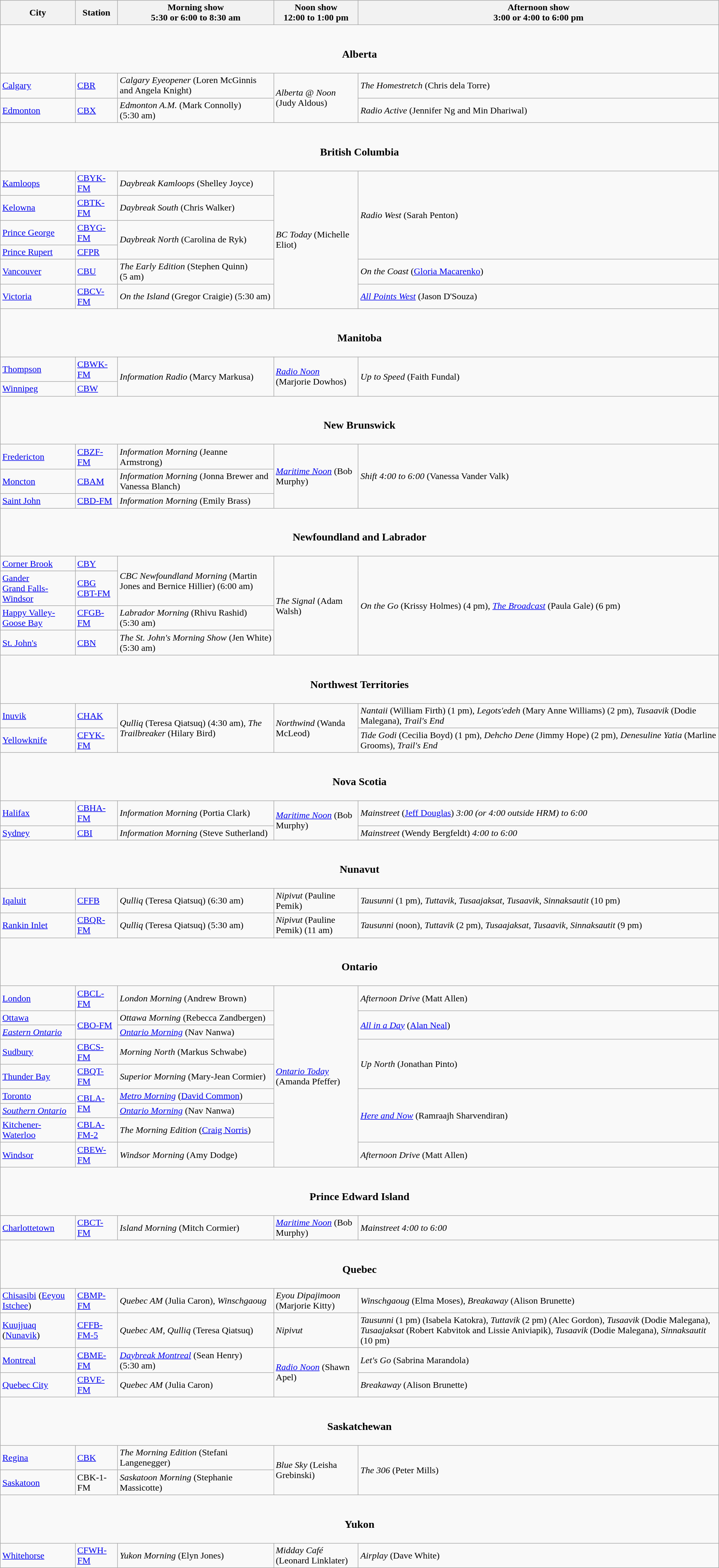<table class="wikitable" width="100%">
<tr>
<th>City</th>
<th>Station</th>
<th>Morning show<br>5:30 or 6:00 to 8:30 am</th>
<th>Noon show<br>12:00 to 1:00 pm</th>
<th>Afternoon show<br>3:00 or 4:00 to 6:00 pm</th>
</tr>
<tr>
<td colspan="5" align="center"><br><h3>Alberta</h3></td>
</tr>
<tr>
<td><a href='#'>Calgary</a></td>
<td><a href='#'>CBR</a></td>
<td><em>Calgary Eyeopener</em> (Loren McGinnis and Angela Knight)</td>
<td rowspan="2"><em>Alberta @ Noon</em> (Judy Aldous)</td>
<td><em>The Homestretch</em> (Chris dela Torre)</td>
</tr>
<tr>
<td><a href='#'>Edmonton</a></td>
<td><a href='#'>CBX</a></td>
<td><em>Edmonton A.M.</em> (Mark Connolly) (5:30 am)</td>
<td><em>Radio Active</em> (Jennifer Ng and Min Dhariwal)</td>
</tr>
<tr>
<td colspan="5" align="center"><br><h3>British Columbia</h3></td>
</tr>
<tr>
<td><a href='#'>Kamloops</a></td>
<td><a href='#'>CBYK-FM</a></td>
<td><em>Daybreak Kamloops</em> (Shelley Joyce)</td>
<td rowspan="6"><em>BC Today</em> (Michelle Eliot)</td>
<td rowspan="4"><em>Radio West</em> (Sarah Penton)</td>
</tr>
<tr>
<td><a href='#'>Kelowna</a></td>
<td><a href='#'>CBTK-FM</a></td>
<td><em>Daybreak South</em> (Chris Walker)</td>
</tr>
<tr>
<td><a href='#'>Prince George</a></td>
<td><a href='#'>CBYG-FM</a></td>
<td rowspan="2"><em>Daybreak North</em> (Carolina de Ryk)</td>
</tr>
<tr>
<td><a href='#'>Prince Rupert</a></td>
<td><a href='#'>CFPR</a></td>
</tr>
<tr>
<td><a href='#'>Vancouver</a></td>
<td><a href='#'>CBU</a></td>
<td><em>The Early Edition</em> (Stephen Quinn) (5 am)</td>
<td><em>On the Coast</em> (<a href='#'>Gloria Macarenko</a>)</td>
</tr>
<tr>
<td><a href='#'>Victoria</a></td>
<td><a href='#'>CBCV-FM</a></td>
<td><em>On the Island</em> (Gregor Craigie) (5:30 am)</td>
<td><em><a href='#'>All Points West</a></em> (Jason D'Souza)</td>
</tr>
<tr>
<td colspan="5" align="center"><br><h3>Manitoba</h3></td>
</tr>
<tr>
<td><a href='#'>Thompson</a></td>
<td><a href='#'>CBWK-FM</a></td>
<td rowspan="2"><em>Information Radio</em> (Marcy Markusa)</td>
<td rowspan="2"><em><a href='#'>Radio Noon</a></em> (Marjorie Dowhos)</td>
<td rowspan="2"><em>Up to Speed</em> (Faith Fundal)</td>
</tr>
<tr>
<td><a href='#'>Winnipeg</a></td>
<td><a href='#'>CBW</a></td>
</tr>
<tr>
<td colspan="5" align="center"><br><h3>New Brunswick</h3></td>
</tr>
<tr>
<td><a href='#'>Fredericton</a></td>
<td><a href='#'>CBZF-FM</a></td>
<td><em>Information Morning</em> (Jeanne Armstrong)</td>
<td rowspan="3"><em><a href='#'>Maritime Noon</a></em> (Bob Murphy)</td>
<td rowspan="3"><em>Shift</em>  <em>4:00 to 6:00</em> (Vanessa Vander Valk)</td>
</tr>
<tr>
<td><a href='#'>Moncton</a></td>
<td><a href='#'>CBAM</a></td>
<td><em>Information Morning</em> (Jonna Brewer and Vanessa Blanch)</td>
</tr>
<tr>
<td><a href='#'>Saint John</a></td>
<td><a href='#'>CBD-FM</a></td>
<td><em>Information Morning</em> (Emily Brass)</td>
</tr>
<tr>
<td colspan="5" align="center"><br><h3>Newfoundland and Labrador</h3></td>
</tr>
<tr>
<td><a href='#'>Corner Brook</a></td>
<td><a href='#'>CBY</a></td>
<td rowspan="2"><em>CBC Newfoundland Morning</em> (Martin Jones and Bernice Hillier) (6:00 am)</td>
<td rowspan="4"><em>The Signal</em> (Adam Walsh)</td>
<td rowspan="4"><em>On the Go</em> (Krissy Holmes) (4 pm), <em><a href='#'>The Broadcast</a></em> (Paula Gale) (6 pm)</td>
</tr>
<tr>
<td><a href='#'>Gander</a><br><a href='#'>Grand Falls-Windsor</a></td>
<td><a href='#'>CBG</a><br><a href='#'>CBT-FM</a></td>
</tr>
<tr>
<td><a href='#'>Happy Valley-Goose Bay</a></td>
<td><a href='#'>CFGB-FM</a></td>
<td><em>Labrador Morning</em> (Rhivu Rashid) (5:30 am)</td>
</tr>
<tr>
<td><a href='#'>St. John's</a></td>
<td><a href='#'>CBN</a></td>
<td><em>The St. John's Morning Show</em> (Jen White) (5:30 am)</td>
</tr>
<tr>
<td colspan="5" align="center"><br><h3>Northwest Territories</h3></td>
</tr>
<tr>
<td><a href='#'>Inuvik</a></td>
<td><a href='#'>CHAK</a></td>
<td rowspan="2"><em>Qulliq</em> (Teresa Qiatsuq) (4:30 am), <em>The Trailbreaker</em> (Hilary Bird)</td>
<td rowspan="2"><em>Northwind</em> (Wanda McLeod)</td>
<td><em>Nantaii</em> (William Firth) (1 pm), <em>Legots'edeh</em> (Mary Anne Williams) (2 pm), <em>Tusaavik</em> (Dodie Malegana), <em>Trail's End</em></td>
</tr>
<tr>
<td><a href='#'>Yellowknife</a></td>
<td><a href='#'>CFYK-FM</a></td>
<td><em>Tide Godi</em> (Cecilia Boyd) (1 pm), <em>Dehcho Dene</em> (Jimmy Hope) (2 pm), <em>Denesuline Yatia</em> (Marline Grooms), <em>Trail's End</em></td>
</tr>
<tr>
<td colspan="5" align="center"><br><h3>Nova Scotia</h3></td>
</tr>
<tr>
<td><a href='#'>Halifax</a></td>
<td><a href='#'>CBHA-FM</a></td>
<td><em>Information Morning</em> (Portia Clark)</td>
<td rowspan="2"><em><a href='#'>Maritime Noon</a></em> (Bob Murphy)</td>
<td><em>Mainstreet</em> (<a href='#'>Jeff Douglas</a>) <em>3:00 (or 4:00 outside HRM) to 6:00</em></td>
</tr>
<tr>
<td><a href='#'>Sydney</a></td>
<td><a href='#'>CBI</a></td>
<td><em>Information Morning</em> (Steve Sutherland)</td>
<td><em>Mainstreet</em> (Wendy Bergfeldt) <em>4:00 to 6:00</em></td>
</tr>
<tr>
<td colspan="5" align="center"><br><h3>Nunavut</h3></td>
</tr>
<tr>
<td><a href='#'>Iqaluit</a></td>
<td><a href='#'>CFFB</a></td>
<td><em>Qulliq</em> (Teresa Qiatsuq) (6:30 am)</td>
<td><em>Nipivut</em> (Pauline Pemik)</td>
<td><em>Tausunni</em> (1 pm), <em>Tuttavik</em>, <em>Tusaajaksat</em>, <em>Tusaavik</em>, <em>Sinnaksautit</em> (10 pm)</td>
</tr>
<tr>
<td><a href='#'>Rankin Inlet</a></td>
<td><a href='#'>CBQR-FM</a></td>
<td><em>Qulliq</em> (Teresa Qiatsuq) (5:30 am)</td>
<td><em>Nipivut</em> (Pauline Pemik) (11 am)</td>
<td><em>Tausunni</em> (noon), <em>Tuttavik</em> (2 pm), <em>Tusaajaksat</em>, <em>Tusaavik</em>, <em>Sinnaksautit</em> (9 pm)</td>
</tr>
<tr>
<td colspan="5" align="center"><br><h3>Ontario</h3></td>
</tr>
<tr>
<td><a href='#'>London</a></td>
<td><a href='#'>CBCL-FM</a></td>
<td><em>London Morning</em> (Andrew Brown)</td>
<td rowspan="9"><em><a href='#'>Ontario Today</a></em> (Amanda Pfeffer)</td>
<td><em>Afternoon Drive</em> (Matt Allen)</td>
</tr>
<tr>
<td><a href='#'>Ottawa</a></td>
<td rowspan="2"><a href='#'>CBO-FM</a></td>
<td><em>Ottawa Morning</em> (Rebecca Zandbergen)</td>
<td rowspan="2"><em><a href='#'>All in a Day</a></em> (<a href='#'>Alan Neal</a>)</td>
</tr>
<tr>
<td><em><a href='#'>Eastern Ontario</a></em></td>
<td><em><a href='#'>Ontario Morning</a></em> (Nav Nanwa)</td>
</tr>
<tr>
<td><a href='#'>Sudbury</a></td>
<td><a href='#'>CBCS-FM</a></td>
<td><em>Morning North</em> (Markus Schwabe)</td>
<td rowspan="2"><em>Up North</em> (Jonathan Pinto)</td>
</tr>
<tr>
<td><a href='#'>Thunder Bay</a></td>
<td><a href='#'>CBQT-FM</a></td>
<td><em>Superior Morning</em> (Mary-Jean Cormier)</td>
</tr>
<tr>
<td><a href='#'>Toronto</a></td>
<td rowspan="2"><a href='#'>CBLA-FM</a></td>
<td><em><a href='#'>Metro Morning</a></em> (<a href='#'>David Common</a>)</td>
<td rowspan="3"><em><a href='#'>Here and Now</a></em> (Ramraajh Sharvendiran)</td>
</tr>
<tr>
<td><em><a href='#'>Southern Ontario</a></em></td>
<td><em><a href='#'>Ontario Morning</a></em> (Nav Nanwa)</td>
</tr>
<tr>
<td><a href='#'>Kitchener-Waterloo</a></td>
<td><a href='#'>CBLA-FM-2</a></td>
<td><em>The Morning Edition</em> (<a href='#'>Craig Norris</a>)</td>
</tr>
<tr>
<td><a href='#'>Windsor</a></td>
<td><a href='#'>CBEW-FM</a></td>
<td><em>Windsor Morning</em> (Amy Dodge)</td>
<td><em>Afternoon Drive</em> (Matt Allen)</td>
</tr>
<tr>
<td colspan="5" align="center"><br><h3>Prince Edward Island</h3></td>
</tr>
<tr>
<td><a href='#'>Charlottetown</a></td>
<td><a href='#'>CBCT-FM</a></td>
<td><em>Island Morning</em> (Mitch Cormier)</td>
<td><em><a href='#'>Maritime Noon</a></em> (Bob Murphy)</td>
<td><em>Mainstreet</em> <em>4:00 to 6:00</em></td>
</tr>
<tr>
<td colspan="5" align="center"><br><h3>Quebec</h3></td>
</tr>
<tr>
<td><a href='#'>Chisasibi</a> (<a href='#'>Eeyou Istchee</a>)</td>
<td><a href='#'>CBMP-FM</a></td>
<td><em>Quebec AM</em> (Julia Caron), <em>Winschgaoug</em></td>
<td><em>Eyou Dipajimoon</em> (Marjorie Kitty)</td>
<td><em>Winschgaoug</em> (Elma Moses), <em>Breakaway</em> (Alison Brunette)</td>
</tr>
<tr>
<td><a href='#'>Kuujjuaq</a> (<a href='#'>Nunavik</a>)</td>
<td><a href='#'>CFFB-FM-5</a></td>
<td><em>Quebec AM</em>, <em>Qulliq</em> (Teresa Qiatsuq)</td>
<td><em>Nipivut</em></td>
<td><em>Tausunni</em> (1 pm) (Isabela Katokra), <em>Tuttavik</em> (2 pm) (Alec Gordon), <em>Tusaavik</em> (Dodie Malegana), <em>Tusaajaksat</em> (Robert Kabvitok and Lissie Aniviapik), <em>Tusaavik</em> (Dodie Malegana), <em>Sinnaksautit</em> (10 pm)</td>
</tr>
<tr>
<td><a href='#'>Montreal</a></td>
<td><a href='#'>CBME-FM</a></td>
<td><em><a href='#'>Daybreak Montreal</a></em> (Sean Henry) (5:30 am)</td>
<td rowspan="2"><em><a href='#'>Radio Noon</a></em> (Shawn Apel)</td>
<td><em>Let's Go</em> (Sabrina Marandola)</td>
</tr>
<tr>
<td><a href='#'>Quebec City</a></td>
<td><a href='#'>CBVE-FM</a></td>
<td><em>Quebec AM</em> (Julia Caron)</td>
<td><em>Breakaway</em> (Alison Brunette)</td>
</tr>
<tr>
<td colspan="5" align="center"><br><h3>Saskatchewan</h3></td>
</tr>
<tr>
<td><a href='#'>Regina</a></td>
<td><a href='#'>CBK</a></td>
<td><em>The Morning Edition</em> (Stefani Langenegger)</td>
<td rowspan="2"><em>Blue Sky</em> (Leisha Grebinski)</td>
<td rowspan="2"><em>The 306</em> (Peter Mills)</td>
</tr>
<tr>
<td><a href='#'>Saskatoon</a></td>
<td>CBK-1-FM</td>
<td><em>Saskatoon Morning</em> (Stephanie Massicotte)</td>
</tr>
<tr>
<td colspan="5" align="center"><br><h3>Yukon</h3></td>
</tr>
<tr>
<td><a href='#'>Whitehorse</a></td>
<td><a href='#'>CFWH-FM</a></td>
<td><em>Yukon Morning</em> (Elyn Jones)</td>
<td><em>Midday Café</em> (Leonard Linklater)</td>
<td><em>Airplay</em> (Dave White)</td>
</tr>
</table>
